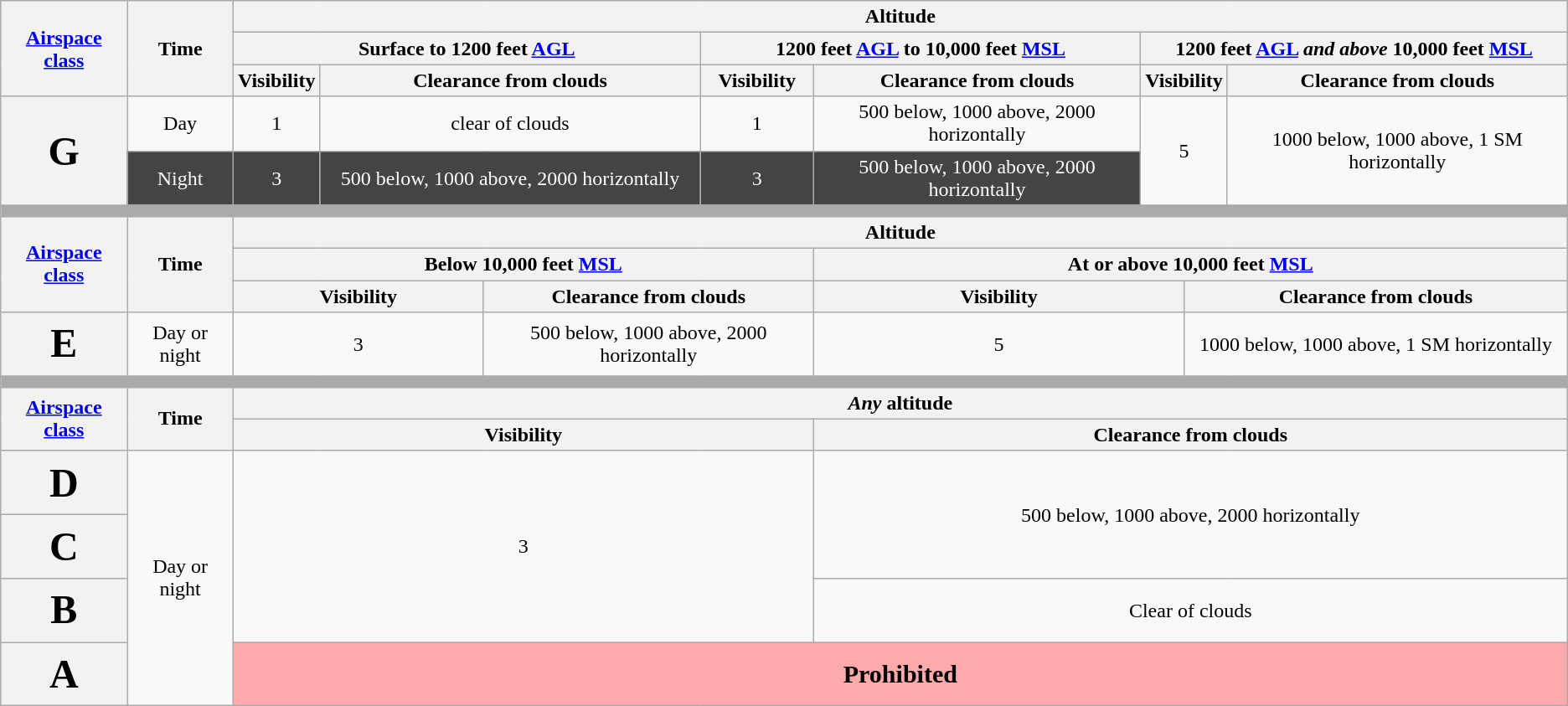<table class="wikitable" style="font-size:100%;text-align:center;">
<tr>
<th rowspan=3><a href='#'>Airspace class</a></th>
<th rowspan=3>Time</th>
<th colspan=8>Altitude</th>
</tr>
<tr>
<th colspan=3>Surface to 1200 feet <a href='#'>AGL</a></th>
<th colspan=2>1200 feet <a href='#'>AGL</a> to 10,000 feet <a href='#'>MSL</a></th>
<th colspan=3>1200 feet <a href='#'>AGL</a> <em>and above</em> 10,000 feet <a href='#'>MSL</a></th>
</tr>
<tr>
<th>Visibility</th>
<th colspan=2>Clearance from clouds</th>
<th>Visibility</th>
<th>Clearance from clouds</th>
<th colspan=2>Visibility</th>
<th>Clearance from clouds</th>
</tr>
<tr>
<th style="font-size:200%;" rowspan=2>G</th>
<td>Day</td>
<td>1</td>
<td colspan=2>clear of clouds</td>
<td>1</td>
<td>500 below, 1000 above, 2000 horizontally</td>
<td rowspan=2 colspan=2>5</td>
<td rowspan=2>1000 below, 1000 above, 1 SM horizontally</td>
</tr>
<tr style="background:#444;color:#fff;">
<td>Night</td>
<td>3</td>
<td colspan=2>500 below, 1000 above, 2000 horizontally</td>
<td>3</td>
<td>500 below, 1000 above, 2000 horizontally</td>
</tr>
<tr>
<td colspan=10 style="background:#aaa;font-size:30%;"> </td>
</tr>
<tr>
<th rowspan=3><a href='#'>Airspace class</a></th>
<th rowspan=3>Time</th>
<th colspan=8>Altitude</th>
</tr>
<tr>
<th colspan=4>Below 10,000 feet <a href='#'>MSL</a></th>
<th colspan=4>At or above 10,000 feet <a href='#'>MSL</a></th>
</tr>
<tr>
<th colspan=2>Visibility</th>
<th colspan=2>Clearance from clouds</th>
<th colspan=2>Visibility</th>
<th colspan=2>Clearance from clouds</th>
</tr>
<tr>
<th style="font-size:200%;">E</th>
<td>Day or night</td>
<td colspan=2>3</td>
<td colspan=2>500 below, 1000 above, 2000 horizontally</td>
<td colspan=2>5</td>
<td colspan=2>1000 below, 1000 above, 1 SM horizontally</td>
</tr>
<tr>
<td colspan=10 style="background:#aaa;font-size:30%;"> </td>
</tr>
<tr>
<th rowspan=2><a href='#'>Airspace class</a></th>
<th rowspan=2>Time</th>
<th colspan=8><em>Any</em> altitude</th>
</tr>
<tr>
<th colspan=4>Visibility</th>
<th colspan=4>Clearance from clouds</th>
</tr>
<tr>
<th style="font-size:200%;">D</th>
<td rowspan=4>Day or night</td>
<td colspan=4 rowspan=3>3</td>
<td colspan=4 rowspan=2>500 below, 1000 above, 2000 horizontally</td>
</tr>
<tr>
<th style="font-size:200%;">C</th>
</tr>
<tr>
<th style="font-size:200%;">B</th>
<td colspan=4>Clear of clouds</td>
</tr>
<tr>
<th style="font-size:200%;">A</th>
<td colspan=8 style="font-size:125%;background:#faa;"><strong>Prohibited</strong></td>
</tr>
</table>
